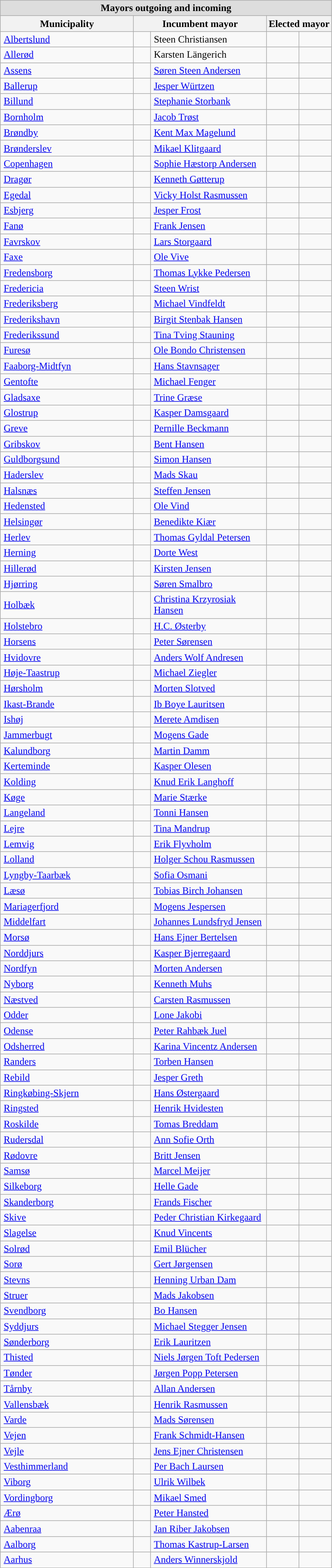<table class="wikitable" style="margin-left:1em;">
<tr>
<td colspan="5" style="background:#dddddd; text-align:center;"><strong>Mayors outgoing and incoming</strong></td>
</tr>
<tr>
<th style="width:210px;">Municipality</th>
<th colspan="2">Incumbent mayor</th>
<th colspan="2">Elected mayor</th>
</tr>
<tr>
<td style="padding-left:5px;"><a href='#'>Albertslund</a></td>
<td style="width:20px; background:"></td>
<td style="width:180px; padding-left:5px;">Steen Christiansen</td>
<td></td>
<td></td>
</tr>
<tr>
<td style="padding-left:5px;"><a href='#'>Allerød</a></td>
<td style="background:"></td>
<td style="padding-left:5px;">Karsten Längerich</td>
<td></td>
<td></td>
</tr>
<tr>
<td style="padding-left:5px;"><a href='#'>Assens</a></td>
<td style="background:"></td>
<td style="padding-left:5px;"><a href='#'>Søren Steen Andersen</a></td>
<td></td>
<td></td>
</tr>
<tr>
<td style="padding-left:5px;"><a href='#'>Ballerup</a></td>
<td style="background:"></td>
<td style="padding-left:5px;"><a href='#'>Jesper Würtzen</a></td>
<td></td>
<td></td>
</tr>
<tr>
<td style="padding-left:5px;"><a href='#'>Billund</a></td>
<td style="background:"></td>
<td style="padding-left:5px;"><a href='#'>Stephanie Storbank</a></td>
<td></td>
<td></td>
</tr>
<tr>
<td style="padding-left:5px;"><a href='#'>Bornholm</a></td>
<td style="background:"></td>
<td style="padding-left:5px;"><a href='#'>Jacob Trøst</a></td>
<td></td>
<td></td>
</tr>
<tr>
<td style="padding-left:5px;"><a href='#'>Brøndby</a></td>
<td style="background:"></td>
<td style="padding-left:5px;"><a href='#'>Kent Max Magelund</a></td>
<td></td>
<td></td>
</tr>
<tr>
<td style="padding-left:5px;"><a href='#'>Brønderslev</a></td>
<td style="background:"></td>
<td style="padding-left:5px;"><a href='#'>Mikael Klitgaard</a></td>
<td></td>
<td></td>
</tr>
<tr>
<td style="padding-left:5px;"><a href='#'>Copenhagen</a></td>
<td style="background:"></td>
<td style="padding-left:5px;"><a href='#'>Sophie Hæstorp Andersen</a></td>
<td></td>
<td></td>
</tr>
<tr>
<td style="padding-left:5px;"><a href='#'>Dragør</a></td>
<td style="background:"></td>
<td style="padding-left:5px;"><a href='#'>Kenneth Gøtterup</a></td>
<td></td>
<td></td>
</tr>
<tr>
<td style="padding-left:5px;"><a href='#'>Egedal</a></td>
<td style="background:"></td>
<td style="padding-left:5px;"><a href='#'>Vicky Holst Rasmussen</a></td>
<td></td>
<td></td>
</tr>
<tr>
<td style="padding-left:5px;"><a href='#'>Esbjerg</a></td>
<td style="background:"></td>
<td style="padding-left:5px;"><a href='#'>Jesper Frost</a></td>
<td></td>
<td></td>
</tr>
<tr>
<td style="padding-left:5px;"><a href='#'>Fanø</a></td>
<td style="background:"></td>
<td style="padding-left:5px;"><a href='#'>Frank Jensen</a></td>
<td></td>
<td></td>
</tr>
<tr>
<td style="padding-left:5px;"><a href='#'>Favrskov</a></td>
<td style="background:"></td>
<td style="padding-left:5px;"><a href='#'>Lars Storgaard</a></td>
<td></td>
<td></td>
</tr>
<tr>
<td style="padding-left:5px;"><a href='#'>Faxe</a></td>
<td style="background:"></td>
<td style="padding-left:5px;"><a href='#'>Ole Vive</a></td>
<td></td>
<td></td>
</tr>
<tr>
<td style="padding-left:5px;"><a href='#'>Fredensborg</a></td>
<td style="background:"></td>
<td style="padding-left:5px;"><a href='#'>Thomas Lykke Pedersen</a></td>
<td></td>
<td></td>
</tr>
<tr>
<td style="padding-left:5px;"><a href='#'>Fredericia</a></td>
<td style="background:"></td>
<td style="padding-left:5px;"><a href='#'>Steen Wrist</a></td>
<td></td>
<td></td>
</tr>
<tr>
<td style="padding-left:5px;"><a href='#'>Frederiksberg</a></td>
<td style="background:"></td>
<td style="padding-left:5px;"><a href='#'>Michael Vindfeldt</a></td>
<td></td>
<td></td>
</tr>
<tr>
<td style="padding-left:5px;"><a href='#'>Frederikshavn</a></td>
<td style="background:"></td>
<td style="padding-left:5px;"><a href='#'>Birgit Stenbak Hansen</a></td>
<td></td>
<td></td>
</tr>
<tr>
<td style="padding-left:5px;"><a href='#'>Frederikssund</a></td>
<td style="background:"></td>
<td style="padding-left:5px;"><a href='#'>Tina Tving Stauning</a></td>
<td></td>
<td></td>
</tr>
<tr>
<td style="padding-left:5px;"><a href='#'>Furesø</a></td>
<td style="background:"></td>
<td style="padding-left:5px;"><a href='#'>Ole Bondo Christensen</a></td>
<td></td>
<td></td>
</tr>
<tr>
<td style="padding-left:5px;"><a href='#'>Faaborg-Midtfyn</a></td>
<td style="background:"></td>
<td style="padding-left:5px;"><a href='#'>Hans Stavnsager</a></td>
<td></td>
<td></td>
</tr>
<tr>
<td style="padding-left:5px;"><a href='#'>Gentofte</a></td>
<td style="background:"></td>
<td style="padding-left:5px;"><a href='#'>Michael Fenger</a></td>
<td></td>
<td></td>
</tr>
<tr>
<td style="padding-left:5px;"><a href='#'>Gladsaxe</a></td>
<td style="background:"></td>
<td style="padding-left:5px;"><a href='#'>Trine Græse</a></td>
<td></td>
<td></td>
</tr>
<tr>
<td style="padding-left:5px;"><a href='#'>Glostrup</a></td>
<td style="background:"></td>
<td style="padding-left:5px;"><a href='#'>Kasper Damsgaard</a></td>
<td></td>
<td></td>
</tr>
<tr>
<td style="padding-left:5px;"><a href='#'>Greve</a></td>
<td style="background:"></td>
<td style="padding-left:5px;"><a href='#'>Pernille Beckmann</a></td>
<td></td>
<td></td>
</tr>
<tr>
<td style="padding-left:5px;"><a href='#'>Gribskov</a></td>
<td style="background:"></td>
<td style="padding-left:5px;"><a href='#'>Bent Hansen</a></td>
<td></td>
<td></td>
</tr>
<tr>
<td style="padding-left:5px;"><a href='#'>Guldborgsund</a></td>
<td style="background:"></td>
<td style="padding-left:5px;"><a href='#'>Simon Hansen</a></td>
<td></td>
<td></td>
</tr>
<tr>
<td style="padding-left:5px;"><a href='#'>Haderslev</a></td>
<td style="background:"></td>
<td style="padding-left:5px;"><a href='#'>Mads Skau</a></td>
<td></td>
<td></td>
</tr>
<tr>
<td style="padding-left:5px;"><a href='#'>Halsnæs</a></td>
<td style="background:"></td>
<td style="padding-left:5px;"><a href='#'>Steffen Jensen</a></td>
<td></td>
<td></td>
</tr>
<tr>
<td style="padding-left:5px;"><a href='#'>Hedensted</a></td>
<td style="background:"></td>
<td style="padding-left:5px;"><a href='#'>Ole Vind</a></td>
<td></td>
<td></td>
</tr>
<tr>
<td style="padding-left:5px;"><a href='#'>Helsingør</a></td>
<td style="background:"></td>
<td style="padding-left:5px;"><a href='#'>Benedikte Kiær</a></td>
<td></td>
<td></td>
</tr>
<tr>
<td style="padding-left:5px;"><a href='#'>Herlev</a></td>
<td style="background:"></td>
<td style="padding-left:5px;"><a href='#'>Thomas Gyldal Petersen</a></td>
<td></td>
<td></td>
</tr>
<tr>
<td style="padding-left:5px;"><a href='#'>Herning</a></td>
<td style="background:"></td>
<td style="padding-left:5px;"><a href='#'>Dorte West</a></td>
<td></td>
<td></td>
</tr>
<tr>
<td style="padding-left:5px;"><a href='#'>Hillerød</a></td>
<td style="background:"></td>
<td style="padding-left:5px;"><a href='#'>Kirsten Jensen</a></td>
<td></td>
<td></td>
</tr>
<tr>
<td style="padding-left:5px;"><a href='#'>Hjørring</a></td>
<td style="background:"></td>
<td style="padding-left:5px;"><a href='#'>Søren Smalbro</a></td>
<td></td>
<td></td>
</tr>
<tr>
<td style="padding-left:5px;"><a href='#'>Holbæk</a></td>
<td style="background:"></td>
<td style="padding-left:5px;"><a href='#'>Christina Krzyrosiak Hansen</a></td>
<td></td>
<td></td>
</tr>
<tr>
<td style="padding-left:5px;"><a href='#'>Holstebro</a></td>
<td style="background:"></td>
<td style="padding-left:5px;"><a href='#'>H.C. Østerby</a></td>
<td></td>
<td></td>
</tr>
<tr>
<td style="padding-left:5px;"><a href='#'>Horsens</a></td>
<td style="background:"></td>
<td style="padding-left:5px;"><a href='#'>Peter Sørensen</a></td>
<td></td>
<td></td>
</tr>
<tr>
<td style="padding-left:5px;"><a href='#'>Hvidovre</a></td>
<td style="background:"></td>
<td style="padding-left:5px;"><a href='#'>Anders Wolf Andresen</a></td>
<td></td>
<td></td>
</tr>
<tr>
<td style="padding-left:5px;"><a href='#'>Høje-Taastrup</a></td>
<td style="background:"></td>
<td style="padding-left:5px;"><a href='#'>Michael Ziegler</a></td>
<td></td>
<td></td>
</tr>
<tr>
<td style="padding-left:5px;"><a href='#'>Hørsholm</a></td>
<td style="background:"></td>
<td style="padding-left:5px;"><a href='#'>Morten Slotved</a></td>
<td></td>
<td></td>
</tr>
<tr>
<td style="padding-left:5px;"><a href='#'>Ikast-Brande</a></td>
<td style="background:"></td>
<td style="padding-left:5px;"><a href='#'>Ib Boye Lauritsen</a></td>
<td></td>
<td></td>
</tr>
<tr>
<td style="padding-left:5px;"><a href='#'>Ishøj</a></td>
<td style="background:"></td>
<td style="padding-left:5px;"><a href='#'>Merete Amdisen</a></td>
<td></td>
<td></td>
</tr>
<tr>
<td style="padding-left:5px;"><a href='#'>Jammerbugt</a></td>
<td style="background:"></td>
<td style="padding-left:5px;"><a href='#'>Mogens Gade</a></td>
<td></td>
<td></td>
</tr>
<tr>
<td style="padding-left:5px;"><a href='#'>Kalundborg</a></td>
<td style="background:"></td>
<td style="padding-left:5px;"><a href='#'>Martin Damm</a></td>
<td></td>
<td></td>
</tr>
<tr>
<td style="padding-left:5px;"><a href='#'>Kerteminde</a></td>
<td style="background:"></td>
<td style="padding-left:5px;"><a href='#'>Kasper Olesen</a></td>
<td></td>
<td></td>
</tr>
<tr>
<td style="padding-left:5px;"><a href='#'>Kolding</a></td>
<td style="background:"></td>
<td style="padding-left:5px;"><a href='#'>Knud Erik Langhoff</a></td>
<td></td>
<td></td>
</tr>
<tr>
<td style="padding-left:5px;"><a href='#'>Køge</a></td>
<td style="background:"></td>
<td style="padding-left:5px;"><a href='#'>Marie Stærke</a></td>
<td></td>
<td></td>
</tr>
<tr>
<td style="padding-left:5px;"><a href='#'>Langeland</a></td>
<td style="background:"></td>
<td style="padding-left:5px;"><a href='#'>Tonni Hansen</a></td>
<td></td>
<td></td>
</tr>
<tr>
<td style="padding-left:5px;"><a href='#'>Lejre</a></td>
<td style="background:"></td>
<td style="padding-left:5px;"><a href='#'>Tina Mandrup</a></td>
<td></td>
<td></td>
</tr>
<tr>
<td style="padding-left:5px;"><a href='#'>Lemvig</a></td>
<td style="background:"></td>
<td style="padding-left:5px;"><a href='#'>Erik Flyvholm</a></td>
<td></td>
<td></td>
</tr>
<tr>
<td style="padding-left:5px;"><a href='#'>Lolland</a></td>
<td style="background:"></td>
<td style="padding-left:5px;"><a href='#'>Holger Schou Rasmussen</a></td>
<td></td>
<td></td>
</tr>
<tr>
<td style="padding-left:5px;"><a href='#'>Lyngby-Taarbæk</a></td>
<td style="background:"></td>
<td style="padding-left:5px;"><a href='#'>Sofia Osmani</a></td>
<td></td>
<td></td>
</tr>
<tr>
<td style="padding-left:5px;"><a href='#'>Læsø</a></td>
<td style="background:"></td>
<td style="padding-left:5px;"><a href='#'>Tobias Birch Johansen</a></td>
<td></td>
<td></td>
</tr>
<tr>
<td style="padding-left:5px;"><a href='#'>Mariagerfjord</a></td>
<td style="background:"></td>
<td style="padding-left:5px;"><a href='#'>Mogens Jespersen</a></td>
<td></td>
<td></td>
</tr>
<tr>
<td style="padding-left:5px;"><a href='#'>Middelfart</a></td>
<td style="background:"></td>
<td style="padding-left:5px;"><a href='#'>Johannes Lundsfryd Jensen</a></td>
<td></td>
<td></td>
</tr>
<tr>
<td style="padding-left:5px;"><a href='#'>Morsø</a></td>
<td style="background:"></td>
<td style="padding-left:5px;"><a href='#'>Hans Ejner Bertelsen</a></td>
<td></td>
<td></td>
</tr>
<tr>
<td style="padding-left:5px;"><a href='#'>Norddjurs</a></td>
<td style="background:"></td>
<td style="padding-left:5px;"><a href='#'>Kasper Bjerregaard</a></td>
<td></td>
<td></td>
</tr>
<tr>
<td style="padding-left:5px;"><a href='#'>Nordfyn</a></td>
<td style="background:"></td>
<td style="padding-left:5px;"><a href='#'>Morten Andersen</a></td>
<td></td>
<td></td>
</tr>
<tr>
<td style="padding-left:5px;"><a href='#'>Nyborg</a></td>
<td style="background:"></td>
<td style="padding-left:5px;"><a href='#'>Kenneth Muhs</a></td>
<td></td>
<td></td>
</tr>
<tr>
<td style="padding-left:5px;"><a href='#'>Næstved</a></td>
<td style="background:"></td>
<td style="padding-left:5px;"><a href='#'>Carsten Rasmussen</a></td>
<td></td>
<td></td>
</tr>
<tr>
<td style="padding-left:5px;"><a href='#'>Odder</a></td>
<td style="background:"></td>
<td style="padding-left:5px;"><a href='#'>Lone Jakobi</a></td>
<td></td>
<td></td>
</tr>
<tr>
<td style="padding-left:5px;"><a href='#'>Odense</a></td>
<td style="background:"></td>
<td style="padding-left:5px;"><a href='#'>Peter Rahbæk Juel</a></td>
<td></td>
<td></td>
</tr>
<tr>
<td style="padding-left:5px;"><a href='#'>Odsherred</a></td>
<td style="background:"></td>
<td style="padding-left:5px;"><a href='#'>Karina Vincentz Andersen</a></td>
<td></td>
<td></td>
</tr>
<tr>
<td style="padding-left:5px;"><a href='#'>Randers</a></td>
<td style="background:"></td>
<td style="padding-left:5px;"><a href='#'>Torben Hansen</a></td>
<td></td>
<td></td>
</tr>
<tr>
<td style="padding-left:5px;"><a href='#'>Rebild</a></td>
<td style="background:"></td>
<td style="padding-left:5px;"><a href='#'>Jesper Greth</a></td>
<td></td>
<td></td>
</tr>
<tr>
<td style="padding-left:5px;"><a href='#'>Ringkøbing-Skjern</a></td>
<td style="background:"></td>
<td style="padding-left:5px;"><a href='#'>Hans Østergaard</a></td>
<td></td>
<td></td>
</tr>
<tr>
<td style="padding-left:5px;"><a href='#'>Ringsted</a></td>
<td style="background:"></td>
<td style="padding-left:5px;"><a href='#'>Henrik Hvidesten</a></td>
<td></td>
<td></td>
</tr>
<tr>
<td style="padding-left:5px;"><a href='#'>Roskilde</a></td>
<td style="background:"></td>
<td style="padding-left:5px;"><a href='#'>Tomas Breddam</a></td>
<td></td>
<td></td>
</tr>
<tr>
<td style="padding-left:5px;"><a href='#'>Rudersdal</a></td>
<td style="background:"></td>
<td style="padding-left:5px;"><a href='#'>Ann Sofie Orth</a></td>
<td></td>
<td></td>
</tr>
<tr>
<td style="padding-left:5px;"><a href='#'>Rødovre</a></td>
<td style="background:"></td>
<td style="padding-left:5px;"><a href='#'>Britt Jensen</a></td>
<td></td>
<td></td>
</tr>
<tr>
<td style="padding-left:5px;"><a href='#'>Samsø</a></td>
<td style="background:"></td>
<td style="padding-left:5px;"><a href='#'>Marcel Meijer</a></td>
<td></td>
<td></td>
</tr>
<tr>
<td style="padding-left:5px;"><a href='#'>Silkeborg</a></td>
<td style="background:"></td>
<td style="padding-left:5px;"><a href='#'>Helle Gade</a></td>
<td></td>
<td></td>
</tr>
<tr>
<td style="padding-left:5px;"><a href='#'>Skanderborg</a></td>
<td style="background:"></td>
<td style="padding-left:5px;"><a href='#'>Frands Fischer</a></td>
<td></td>
<td></td>
</tr>
<tr>
<td style="padding-left:5px;"><a href='#'>Skive</a></td>
<td style="background:"></td>
<td style="padding-left:5px;"><a href='#'>Peder Christian Kirkegaard</a></td>
<td></td>
<td></td>
</tr>
<tr>
<td style="padding-left:5px;"><a href='#'>Slagelse</a></td>
<td style="background:"></td>
<td style="padding-left:5px;"><a href='#'>Knud Vincents</a></td>
<td></td>
<td></td>
</tr>
<tr>
<td style="padding-left:5px;"><a href='#'>Solrød</a></td>
<td style="background:"></td>
<td style="padding-left:5px;"><a href='#'>Emil Blücher</a></td>
<td></td>
<td></td>
</tr>
<tr>
<td style="padding-left:5px;"><a href='#'>Sorø</a></td>
<td style="background:"></td>
<td style="padding-left:5px;"><a href='#'>Gert Jørgensen</a></td>
<td></td>
<td></td>
</tr>
<tr>
<td style="padding-left:5px;"><a href='#'>Stevns</a></td>
<td style="background:"></td>
<td style="padding-left:5px;"><a href='#'>Henning Urban Dam</a></td>
<td></td>
<td></td>
</tr>
<tr>
<td style="padding-left:5px;"><a href='#'>Struer</a></td>
<td style="background:"></td>
<td style="padding-left:5px;"><a href='#'>Mads Jakobsen</a></td>
<td></td>
<td></td>
</tr>
<tr>
<td style="padding-left:5px;"><a href='#'>Svendborg</a></td>
<td style="background:"></td>
<td style="padding-left:5px;"><a href='#'>Bo Hansen</a></td>
<td></td>
<td></td>
</tr>
<tr>
<td style="padding-left:5px;"><a href='#'>Syddjurs</a></td>
<td style="background:"></td>
<td style="padding-left:5px;"><a href='#'>Michael Stegger Jensen</a></td>
<td></td>
<td></td>
</tr>
<tr>
<td style="padding-left:5px;"><a href='#'>Sønderborg</a></td>
<td style="background:"></td>
<td style="padding-left:5px;"><a href='#'>Erik Lauritzen</a></td>
<td></td>
<td></td>
</tr>
<tr>
<td style="padding-left:5px;"><a href='#'>Thisted</a></td>
<td style="background:"></td>
<td style="padding-left:5px;"><a href='#'>Niels Jørgen Toft Pedersen</a></td>
<td></td>
<td></td>
</tr>
<tr>
<td style="padding-left:5px;"><a href='#'>Tønder</a></td>
<td style="background:"></td>
<td style="padding-left:5px;"><a href='#'>Jørgen Popp Petersen</a></td>
<td></td>
<td></td>
</tr>
<tr>
<td style="padding-left:5px;"><a href='#'>Tårnby</a></td>
<td style="background:"></td>
<td style="padding-left:5px;"><a href='#'>Allan Andersen</a></td>
<td></td>
<td></td>
</tr>
<tr>
<td style="padding-left:5px;"><a href='#'>Vallensbæk</a></td>
<td style="background:"></td>
<td style="padding-left:5px;"><a href='#'>Henrik Rasmussen</a></td>
<td></td>
<td></td>
</tr>
<tr>
<td style="padding-left:5px;"><a href='#'>Varde</a></td>
<td style="background:"></td>
<td style="padding-left:5px;"><a href='#'>Mads Sørensen</a></td>
<td></td>
<td></td>
</tr>
<tr>
<td style="padding-left:5px;"><a href='#'>Vejen</a></td>
<td style="background:"></td>
<td style="padding-left:5px;"><a href='#'>Frank Schmidt-Hansen</a></td>
<td></td>
<td></td>
</tr>
<tr>
<td style="padding-left:5px;"><a href='#'>Vejle</a></td>
<td style="background:"></td>
<td style="padding-left:5px;"><a href='#'>Jens Ejner Christensen</a></td>
<td></td>
<td></td>
</tr>
<tr>
<td style="padding-left:5px;"><a href='#'>Vesthimmerland</a></td>
<td style="background:"></td>
<td style="padding-left:5px;"><a href='#'>Per Bach Laursen</a></td>
<td></td>
<td></td>
</tr>
<tr>
<td style="padding-left:5px;"><a href='#'>Viborg</a></td>
<td style="background:"></td>
<td style="padding-left:5px;"><a href='#'>Ulrik Wilbek</a></td>
<td></td>
<td></td>
</tr>
<tr>
<td style="padding-left:5px;"><a href='#'>Vordingborg</a></td>
<td style="background:"></td>
<td style="padding-left:5px;"><a href='#'>Mikael Smed</a></td>
<td></td>
<td></td>
</tr>
<tr>
<td style="padding-left:5px;"><a href='#'>Ærø</a></td>
<td style="background:"></td>
<td style="padding-left:5px;"><a href='#'>Peter Hansted</a></td>
<td></td>
<td></td>
</tr>
<tr>
<td style="padding-left:5px;"><a href='#'>Aabenraa</a></td>
<td style="background:"></td>
<td style="padding-left:5px;"><a href='#'>Jan Riber Jakobsen</a></td>
<td></td>
<td></td>
</tr>
<tr>
<td style="padding-left:5px;"><a href='#'>Aalborg</a></td>
<td style="background:"></td>
<td style="padding-left:5px;"><a href='#'>Thomas Kastrup-Larsen</a></td>
<td></td>
<td></td>
</tr>
<tr>
<td style="padding-left:5px;"><a href='#'>Aarhus</a></td>
<td style="background:"></td>
<td style="padding-left:5px;"><a href='#'>Anders Winnerskjold</a></td>
<td></td>
<td></td>
</tr>
</table>
